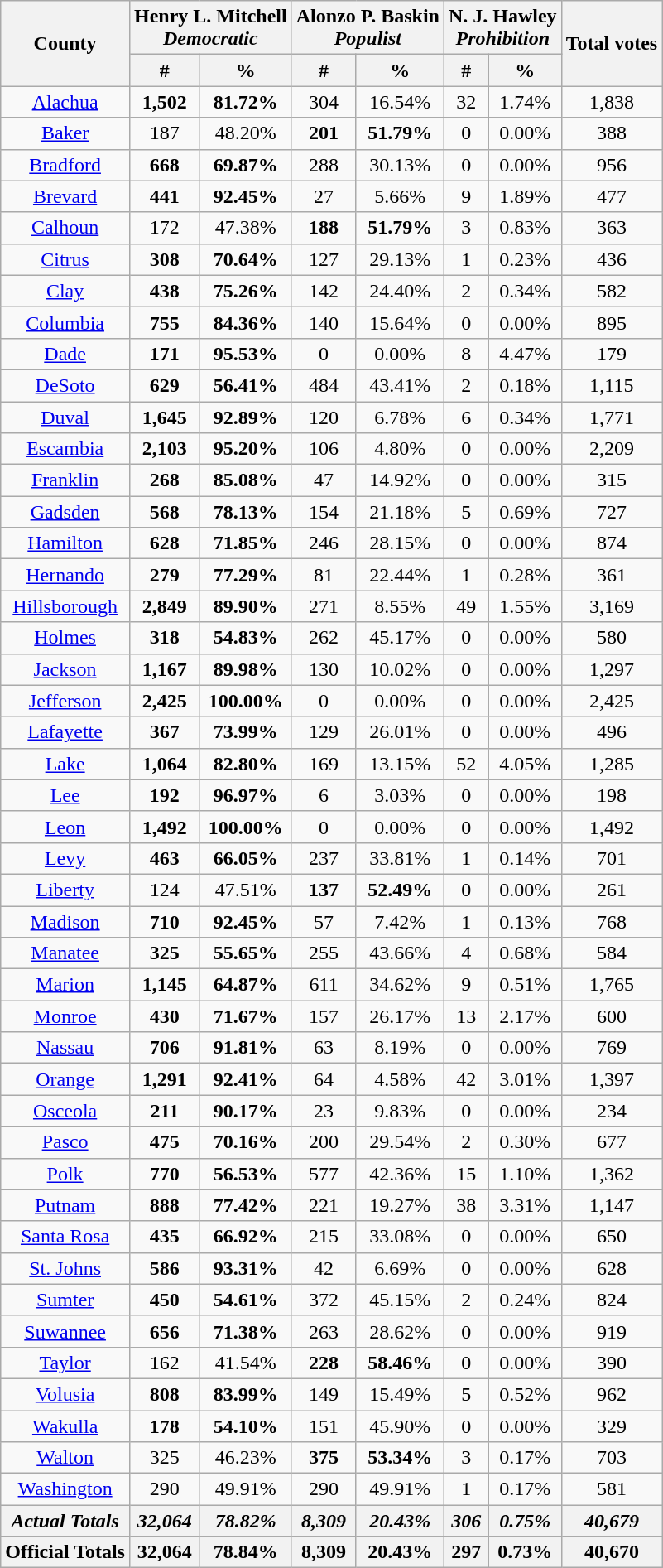<table class="wikitable sortable">
<tr>
<th rowspan="2">County</th>
<th colspan="2" style="text-align: center;" >Henry L. Mitchell <br><em>Democratic</em></th>
<th colspan="2" style="text-align: center;" >Alonzo P. Baskin <br> <em>Populist</em></th>
<th colspan="2" style="text-align: center;" >N. J. Hawley <br> <em>Prohibition</em></th>
<th rowspan="2">Total votes</th>
</tr>
<tr>
<th colspan="1" style="text-align: center;" >#</th>
<th colspan="1" style="text-align: center;" >%</th>
<th colspan="1" style="text-align: center;" >#</th>
<th colspan="1" style="text-align: center;" >%</th>
<th colspan="1" style="text-align: center;" >#</th>
<th colspan="1" style="text-align: center;" >%</th>
</tr>
<tr style="text-align:center;">
<td><a href='#'>Alachua</a></td>
<td><strong>1,502</strong></td>
<td><strong>81.72%</strong></td>
<td>304</td>
<td>16.54%</td>
<td>32</td>
<td>1.74%</td>
<td>1,838</td>
</tr>
<tr style="text-align:center;">
<td><a href='#'>Baker</a></td>
<td>187</td>
<td>48.20%</td>
<td><strong>201</strong></td>
<td><strong>51.79%</strong></td>
<td>0</td>
<td>0.00%</td>
<td>388</td>
</tr>
<tr style="text-align:center;">
<td><a href='#'>Bradford</a></td>
<td><strong>668</strong></td>
<td><strong>69.87%</strong></td>
<td>288</td>
<td>30.13%</td>
<td>0</td>
<td>0.00%</td>
<td>956</td>
</tr>
<tr style="text-align:center;">
<td><a href='#'>Brevard</a></td>
<td><strong>441</strong></td>
<td><strong>92.45%</strong></td>
<td>27</td>
<td>5.66%</td>
<td>9</td>
<td>1.89%</td>
<td>477</td>
</tr>
<tr style="text-align:center;">
<td><a href='#'>Calhoun</a></td>
<td>172</td>
<td>47.38%</td>
<td><strong>188</strong></td>
<td><strong>51.79%</strong></td>
<td>3</td>
<td>0.83%</td>
<td>363</td>
</tr>
<tr style="text-align:center;">
<td><a href='#'>Citrus</a></td>
<td><strong>308</strong></td>
<td><strong>70.64%</strong></td>
<td>127</td>
<td>29.13%</td>
<td>1</td>
<td>0.23%</td>
<td>436</td>
</tr>
<tr style="text-align:center;">
<td><a href='#'>Clay</a></td>
<td><strong>438</strong></td>
<td><strong>75.26%</strong></td>
<td>142</td>
<td>24.40%</td>
<td>2</td>
<td>0.34%</td>
<td>582</td>
</tr>
<tr style="text-align:center;">
<td><a href='#'>Columbia</a></td>
<td><strong>755</strong></td>
<td><strong>84.36%</strong></td>
<td>140</td>
<td>15.64%</td>
<td>0</td>
<td>0.00%</td>
<td>895</td>
</tr>
<tr style="text-align:center;">
<td><a href='#'>Dade</a></td>
<td><strong>171</strong></td>
<td><strong>95.53%</strong></td>
<td>0</td>
<td>0.00%</td>
<td>8</td>
<td>4.47%</td>
<td>179</td>
</tr>
<tr style="text-align:center;">
<td><a href='#'>DeSoto</a></td>
<td><strong>629</strong></td>
<td><strong>56.41%</strong></td>
<td>484</td>
<td>43.41%</td>
<td>2</td>
<td>0.18%</td>
<td>1,115</td>
</tr>
<tr style="text-align:center;">
<td><a href='#'>Duval</a></td>
<td><strong>1,645</strong></td>
<td><strong>92.89%</strong></td>
<td>120</td>
<td>6.78%</td>
<td>6</td>
<td>0.34%</td>
<td>1,771</td>
</tr>
<tr style="text-align:center;">
<td><a href='#'>Escambia</a></td>
<td><strong>2,103</strong></td>
<td><strong>95.20%</strong></td>
<td>106</td>
<td>4.80%</td>
<td>0</td>
<td>0.00%</td>
<td>2,209</td>
</tr>
<tr style="text-align:center;">
<td><a href='#'>Franklin</a></td>
<td><strong>268</strong></td>
<td><strong>85.08%</strong></td>
<td>47</td>
<td>14.92%</td>
<td>0</td>
<td>0.00%</td>
<td>315</td>
</tr>
<tr style="text-align:center;">
<td><a href='#'>Gadsden</a></td>
<td><strong>568</strong></td>
<td><strong>78.13%</strong></td>
<td>154</td>
<td>21.18%</td>
<td>5</td>
<td>0.69%</td>
<td>727</td>
</tr>
<tr style="text-align:center;">
<td><a href='#'>Hamilton</a></td>
<td><strong>628</strong></td>
<td><strong>71.85%</strong></td>
<td>246</td>
<td>28.15%</td>
<td>0</td>
<td>0.00%</td>
<td>874</td>
</tr>
<tr style="text-align:center;">
<td><a href='#'>Hernando</a></td>
<td><strong>279</strong></td>
<td><strong>77.29%</strong></td>
<td>81</td>
<td>22.44%</td>
<td>1</td>
<td>0.28%</td>
<td>361</td>
</tr>
<tr style="text-align:center;">
<td><a href='#'>Hillsborough</a></td>
<td><strong>2,849</strong></td>
<td><strong>89.90%</strong></td>
<td>271</td>
<td>8.55%</td>
<td>49</td>
<td>1.55%</td>
<td>3,169</td>
</tr>
<tr style="text-align:center;">
<td><a href='#'>Holmes</a></td>
<td><strong>318</strong></td>
<td><strong>54.83%</strong></td>
<td>262</td>
<td>45.17%</td>
<td>0</td>
<td>0.00%</td>
<td>580</td>
</tr>
<tr style="text-align:center;">
<td><a href='#'>Jackson</a></td>
<td><strong>1,167</strong></td>
<td><strong>89.98%</strong></td>
<td>130</td>
<td>10.02%</td>
<td>0</td>
<td>0.00%</td>
<td>1,297</td>
</tr>
<tr style="text-align:center;">
<td><a href='#'>Jefferson</a></td>
<td><strong>2,425</strong></td>
<td><strong>100.00%</strong></td>
<td>0</td>
<td>0.00%</td>
<td>0</td>
<td>0.00%</td>
<td>2,425</td>
</tr>
<tr style="text-align:center;">
<td><a href='#'>Lafayette</a></td>
<td><strong>367</strong></td>
<td><strong>73.99%</strong></td>
<td>129</td>
<td>26.01%</td>
<td>0</td>
<td>0.00%</td>
<td>496</td>
</tr>
<tr style="text-align:center;">
<td><a href='#'>Lake</a></td>
<td><strong>1,064</strong></td>
<td><strong>82.80%</strong></td>
<td>169</td>
<td>13.15%</td>
<td>52</td>
<td>4.05%</td>
<td>1,285</td>
</tr>
<tr style="text-align:center;">
<td><a href='#'>Lee</a></td>
<td><strong>192</strong></td>
<td><strong>96.97%</strong></td>
<td>6</td>
<td>3.03%</td>
<td>0</td>
<td>0.00%</td>
<td>198</td>
</tr>
<tr style="text-align:center;">
<td><a href='#'>Leon</a></td>
<td><strong>1,492</strong></td>
<td><strong>100.00%</strong></td>
<td>0</td>
<td>0.00%</td>
<td>0</td>
<td>0.00%</td>
<td>1,492</td>
</tr>
<tr style="text-align:center;">
<td><a href='#'>Levy</a></td>
<td><strong>463</strong></td>
<td><strong>66.05%</strong></td>
<td>237</td>
<td>33.81%</td>
<td>1</td>
<td>0.14%</td>
<td>701</td>
</tr>
<tr style="text-align:center;">
<td><a href='#'>Liberty</a></td>
<td>124</td>
<td>47.51%</td>
<td><strong>137</strong></td>
<td><strong>52.49%</strong></td>
<td>0</td>
<td>0.00%</td>
<td>261</td>
</tr>
<tr style="text-align:center;">
<td><a href='#'>Madison</a></td>
<td><strong>710</strong></td>
<td><strong>92.45%</strong></td>
<td>57</td>
<td>7.42%</td>
<td>1</td>
<td>0.13%</td>
<td>768</td>
</tr>
<tr style="text-align:center;">
<td><a href='#'>Manatee</a></td>
<td><strong>325</strong></td>
<td><strong>55.65%</strong></td>
<td>255</td>
<td>43.66%</td>
<td>4</td>
<td>0.68%</td>
<td>584</td>
</tr>
<tr style="text-align:center;">
<td><a href='#'>Marion</a></td>
<td><strong>1,145</strong></td>
<td><strong>64.87%</strong></td>
<td>611</td>
<td>34.62%</td>
<td>9</td>
<td>0.51%</td>
<td>1,765</td>
</tr>
<tr style="text-align:center;">
<td><a href='#'>Monroe</a></td>
<td><strong>430</strong></td>
<td><strong>71.67%</strong></td>
<td>157</td>
<td>26.17%</td>
<td>13</td>
<td>2.17%</td>
<td>600</td>
</tr>
<tr style="text-align:center;">
<td><a href='#'>Nassau</a></td>
<td><strong>706</strong></td>
<td><strong>91.81%</strong></td>
<td>63</td>
<td>8.19%</td>
<td>0</td>
<td>0.00%</td>
<td>769</td>
</tr>
<tr style="text-align:center;">
<td><a href='#'>Orange</a></td>
<td><strong>1,291</strong></td>
<td><strong>92.41%</strong></td>
<td>64</td>
<td>4.58%</td>
<td>42</td>
<td>3.01%</td>
<td>1,397</td>
</tr>
<tr style="text-align:center;">
<td><a href='#'>Osceola</a></td>
<td><strong>211</strong></td>
<td><strong>90.17%</strong></td>
<td>23</td>
<td>9.83%</td>
<td>0</td>
<td>0.00%</td>
<td>234</td>
</tr>
<tr style="text-align:center;">
<td><a href='#'>Pasco</a></td>
<td><strong>475</strong></td>
<td><strong>70.16%</strong></td>
<td>200</td>
<td>29.54%</td>
<td>2</td>
<td>0.30%</td>
<td>677</td>
</tr>
<tr style="text-align:center;">
<td><a href='#'>Polk</a></td>
<td><strong>770</strong></td>
<td><strong>56.53%</strong></td>
<td>577</td>
<td>42.36%</td>
<td>15</td>
<td>1.10%</td>
<td>1,362</td>
</tr>
<tr style="text-align:center;">
<td><a href='#'>Putnam</a></td>
<td><strong>888</strong></td>
<td><strong>77.42%</strong></td>
<td>221</td>
<td>19.27%</td>
<td>38</td>
<td>3.31%</td>
<td>1,147</td>
</tr>
<tr style="text-align:center;">
<td><a href='#'>Santa Rosa</a></td>
<td><strong>435</strong></td>
<td><strong>66.92%</strong></td>
<td>215</td>
<td>33.08%</td>
<td>0</td>
<td>0.00%</td>
<td>650</td>
</tr>
<tr style="text-align:center;">
<td><a href='#'>St. Johns</a></td>
<td><strong>586</strong></td>
<td><strong>93.31%</strong></td>
<td>42</td>
<td>6.69%</td>
<td>0</td>
<td>0.00%</td>
<td>628</td>
</tr>
<tr style="text-align:center;">
<td><a href='#'>Sumter</a></td>
<td><strong>450</strong></td>
<td><strong>54.61%</strong></td>
<td>372</td>
<td>45.15%</td>
<td>2</td>
<td>0.24%</td>
<td>824</td>
</tr>
<tr style="text-align:center;">
<td><a href='#'>Suwannee</a></td>
<td><strong>656</strong></td>
<td><strong>71.38%</strong></td>
<td>263</td>
<td>28.62%</td>
<td>0</td>
<td>0.00%</td>
<td>919</td>
</tr>
<tr style="text-align:center;">
<td><a href='#'>Taylor</a></td>
<td>162</td>
<td>41.54%</td>
<td><strong>228</strong></td>
<td><strong>58.46%</strong></td>
<td>0</td>
<td>0.00%</td>
<td>390</td>
</tr>
<tr style="text-align:center;">
<td><a href='#'>Volusia</a></td>
<td><strong>808</strong></td>
<td><strong>83.99%</strong></td>
<td>149</td>
<td>15.49%</td>
<td>5</td>
<td>0.52%</td>
<td>962</td>
</tr>
<tr style="text-align:center;">
<td><a href='#'>Wakulla</a></td>
<td><strong>178</strong></td>
<td><strong>54.10%</strong></td>
<td>151</td>
<td>45.90%</td>
<td>0</td>
<td>0.00%</td>
<td>329</td>
</tr>
<tr style="text-align:center;">
<td><a href='#'>Walton</a></td>
<td>325</td>
<td>46.23%</td>
<td><strong>375</strong></td>
<td><strong>53.34%</strong></td>
<td>3</td>
<td>0.17%</td>
<td>703</td>
</tr>
<tr style="text-align:center;">
<td><a href='#'>Washington</a></td>
<td>290</td>
<td>49.91%</td>
<td>290</td>
<td>49.91%</td>
<td>1</td>
<td>0.17%</td>
<td>581</td>
</tr>
<tr style="text-align:center;">
<th><em>Actual Totals</em></th>
<th><em>32,064</em></th>
<th><em>78.82%</em></th>
<th><em>8,309</em></th>
<th><em>20.43%</em></th>
<th><em>306</em></th>
<th><em>0.75%</em></th>
<th><em>40,679</em></th>
</tr>
<tr style="text-align:center;">
<th>Official Totals</th>
<th>32,064</th>
<th>78.84%</th>
<th>8,309</th>
<th>20.43%</th>
<th>297</th>
<th>0.73%</th>
<th>40,670</th>
</tr>
</table>
